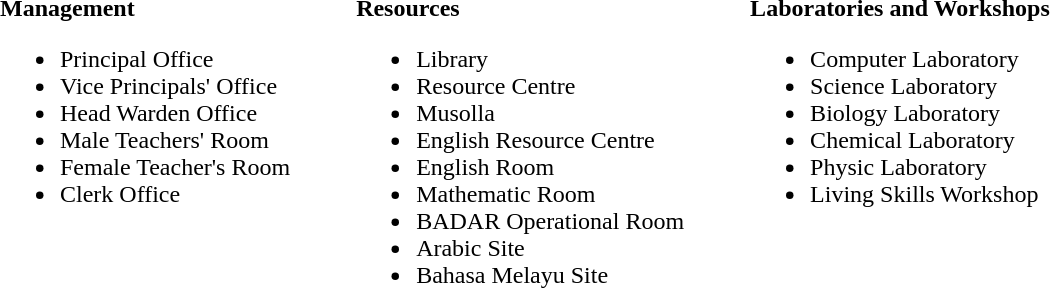<table cellpadding="10">
<tr valign="top">
<td><br><strong>Management</strong><ul><li>Principal Office</li><li>Vice Principals' Office</li><li>Head Warden Office</li><li>Male Teachers' Room</li><li>Female Teacher's Room</li><li>Clerk Office</li></ul></td>
<td></td>
<td><br><strong>Resources</strong><ul><li>Library</li><li>Resource Centre</li><li>Musolla</li><li>English Resource Centre</li><li>English Room</li><li>Mathematic Room</li><li>BADAR Operational Room</li><li>Arabic Site</li><li>Bahasa Melayu Site</li></ul></td>
<td></td>
<td><br><strong>Laboratories and Workshops</strong><ul><li>Computer Laboratory</li><li>Science Laboratory</li><li>Biology Laboratory</li><li>Chemical Laboratory</li><li>Physic Laboratory</li><li>Living Skills Workshop</li></ul></td>
</tr>
</table>
